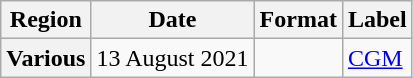<table class="wikitable plainrowheaders">
<tr>
<th scope="col">Region</th>
<th scope="col">Date</th>
<th scope="col">Format</th>
<th scope="col">Label</th>
</tr>
<tr>
<th scope="row">Various</th>
<td>13 August 2021</td>
<td></td>
<td><a href='#'>CGM</a></td>
</tr>
</table>
